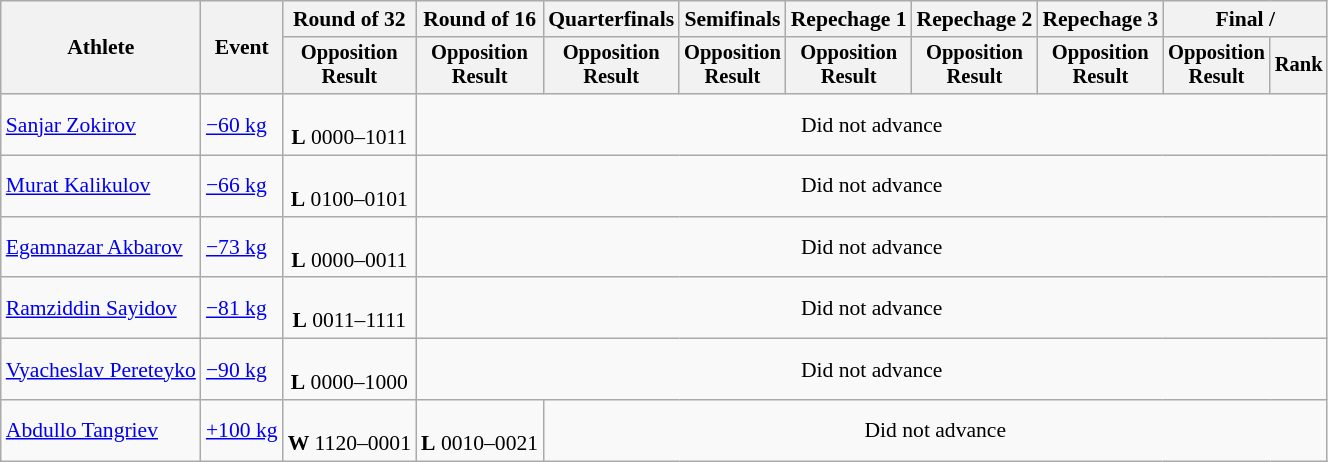<table class="wikitable" style="font-size:90%">
<tr>
<th rowspan="2">Athlete</th>
<th rowspan="2">Event</th>
<th>Round of 32</th>
<th>Round of 16</th>
<th>Quarterfinals</th>
<th>Semifinals</th>
<th>Repechage 1</th>
<th>Repechage 2</th>
<th>Repechage 3</th>
<th colspan=2>Final / </th>
</tr>
<tr style="font-size:95%">
<th>Opposition<br>Result</th>
<th>Opposition<br>Result</th>
<th>Opposition<br>Result</th>
<th>Opposition<br>Result</th>
<th>Opposition<br>Result</th>
<th>Opposition<br>Result</th>
<th>Opposition<br>Result</th>
<th>Opposition<br>Result</th>
<th>Rank</th>
</tr>
<tr align=center>
<td align=left><a href='#'>Sanjar Zokirov</a></td>
<td align=left><a href='#'>−60 kg</a></td>
<td><br><strong>L</strong> 0000–1011</td>
<td colspan=8>Did not advance</td>
</tr>
<tr align=center>
<td align=left><a href='#'>Murat Kalikulov</a></td>
<td align=left><a href='#'>−66 kg</a></td>
<td><br><strong>L</strong> 0100–0101</td>
<td colspan=8>Did not advance</td>
</tr>
<tr align=center>
<td align=left><a href='#'>Egamnazar Akbarov</a></td>
<td align=left><a href='#'>−73 kg</a></td>
<td><br><strong>L</strong> 0000–0011</td>
<td colspan=8>Did not advance</td>
</tr>
<tr align=center>
<td align=left><a href='#'>Ramziddin Sayidov</a></td>
<td align=left><a href='#'>−81 kg</a></td>
<td><br><strong>L</strong> 0011–1111</td>
<td colspan=8>Did not advance</td>
</tr>
<tr align=center>
<td align=left><a href='#'>Vyacheslav Pereteyko</a></td>
<td align=left><a href='#'>−90 kg</a></td>
<td><br><strong>L</strong> 0000–1000</td>
<td colspan=8>Did not advance</td>
</tr>
<tr align=center>
<td align=left><a href='#'>Abdullo Tangriev</a></td>
<td align=left><a href='#'>+100 kg</a></td>
<td><br><strong>W</strong> 1120–0001</td>
<td><br><strong>L</strong> 0010–0021</td>
<td colspan=8>Did not advance</td>
</tr>
</table>
